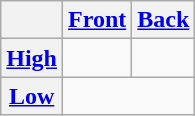<table class="wikitable" style="text-align: center">
<tr>
<th></th>
<th><a href='#'>Front</a></th>
<th><a href='#'>Back</a></th>
</tr>
<tr>
<th><a href='#'>High</a></th>
<td></td>
<td></td>
</tr>
<tr>
<th><a href='#'>Low</a></th>
<td colspan="2"></td>
</tr>
</table>
